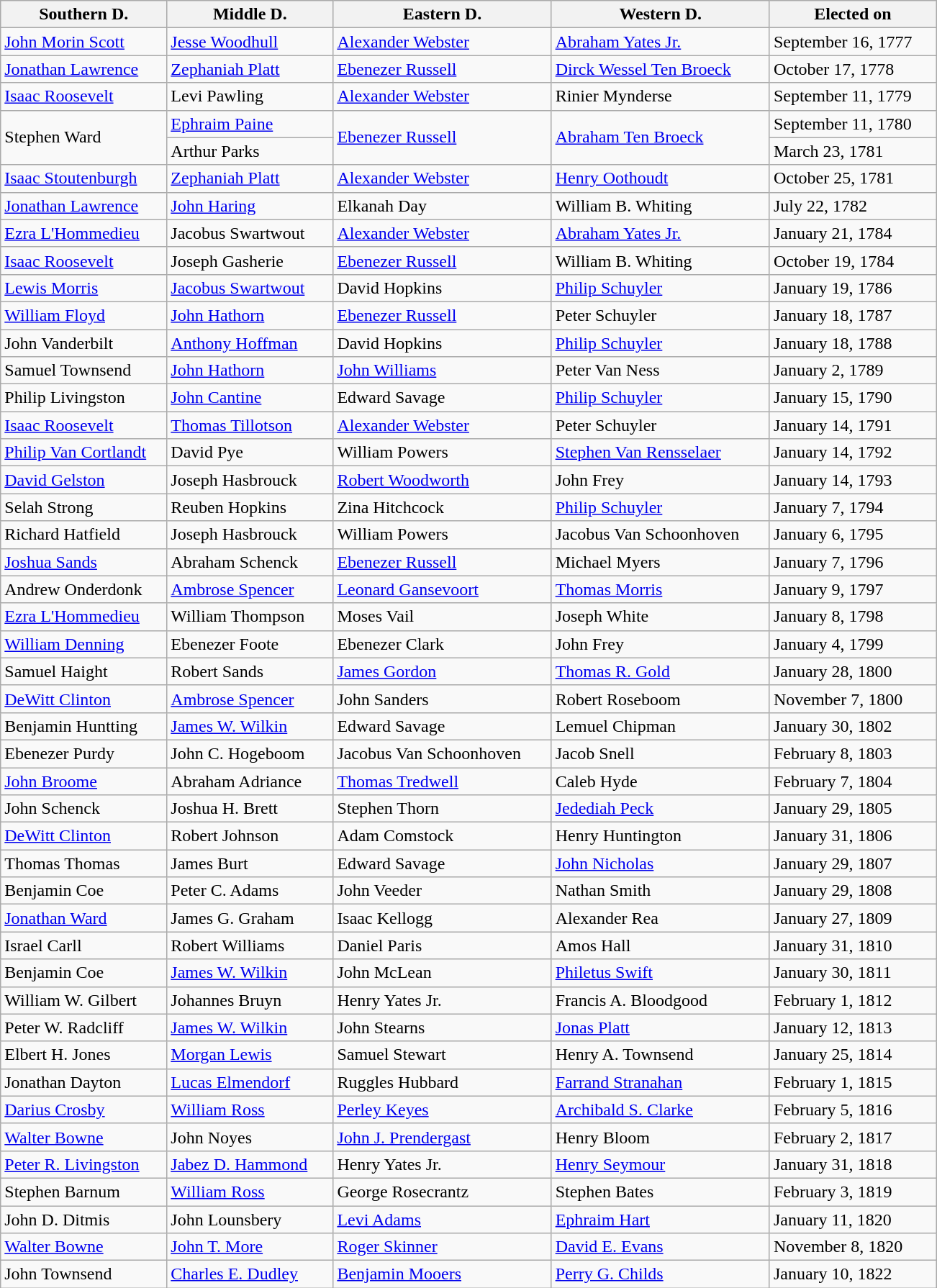<table class="wikitable">
<tr>
<th width="16%">Southern D.</th>
<th width="16%">Middle D.</th>
<th width="21%">Eastern D.</th>
<th width="21%">Western D.</th>
<th width="16%">Elected on</th>
</tr>
<tr>
<td><a href='#'>John Morin Scott</a></td>
<td><a href='#'>Jesse Woodhull</a></td>
<td><a href='#'>Alexander Webster</a></td>
<td><a href='#'>Abraham Yates Jr.</a></td>
<td>September 16, 1777</td>
</tr>
<tr>
<td><a href='#'>Jonathan Lawrence</a></td>
<td><a href='#'>Zephaniah Platt</a></td>
<td><a href='#'>Ebenezer Russell</a></td>
<td><a href='#'>Dirck Wessel Ten Broeck</a></td>
<td>October 17, 1778</td>
</tr>
<tr>
<td><a href='#'>Isaac Roosevelt</a></td>
<td>Levi Pawling</td>
<td><a href='#'>Alexander Webster</a></td>
<td>Rinier Mynderse</td>
<td>September 11, 1779</td>
</tr>
<tr>
<td rowspan="2">Stephen Ward</td>
<td><a href='#'>Ephraim Paine</a></td>
<td rowspan="2"><a href='#'>Ebenezer Russell</a></td>
<td rowspan="2"><a href='#'>Abraham Ten Broeck</a></td>
<td>September 11, 1780</td>
</tr>
<tr>
<td>Arthur Parks</td>
<td>March 23, 1781</td>
</tr>
<tr>
<td><a href='#'>Isaac Stoutenburgh</a></td>
<td><a href='#'>Zephaniah Platt</a></td>
<td><a href='#'>Alexander Webster</a></td>
<td><a href='#'>Henry Oothoudt</a></td>
<td>October 25, 1781</td>
</tr>
<tr>
<td><a href='#'>Jonathan Lawrence</a></td>
<td><a href='#'>John Haring</a></td>
<td>Elkanah Day</td>
<td>William B. Whiting</td>
<td>July 22, 1782</td>
</tr>
<tr>
<td><a href='#'>Ezra L'Hommedieu</a></td>
<td>Jacobus Swartwout</td>
<td><a href='#'>Alexander Webster</a></td>
<td><a href='#'>Abraham Yates Jr.</a></td>
<td>January 21, 1784</td>
</tr>
<tr>
<td><a href='#'>Isaac Roosevelt</a></td>
<td>Joseph Gasherie</td>
<td><a href='#'>Ebenezer Russell</a></td>
<td>William B. Whiting</td>
<td>October 19, 1784</td>
</tr>
<tr>
<td><a href='#'>Lewis Morris</a></td>
<td><a href='#'>Jacobus Swartwout</a></td>
<td>David Hopkins</td>
<td><a href='#'>Philip Schuyler</a></td>
<td>January 19, 1786</td>
</tr>
<tr>
<td><a href='#'>William Floyd</a></td>
<td><a href='#'>John Hathorn</a></td>
<td><a href='#'>Ebenezer Russell</a></td>
<td>Peter Schuyler</td>
<td>January 18, 1787</td>
</tr>
<tr>
<td>John Vanderbilt</td>
<td><a href='#'>Anthony Hoffman</a></td>
<td>David Hopkins</td>
<td><a href='#'>Philip Schuyler</a></td>
<td>January 18, 1788</td>
</tr>
<tr>
<td>Samuel Townsend</td>
<td><a href='#'>John Hathorn</a></td>
<td><a href='#'>John Williams</a></td>
<td>Peter Van Ness</td>
<td>January 2, 1789</td>
</tr>
<tr>
<td>Philip Livingston</td>
<td><a href='#'>John Cantine</a></td>
<td>Edward Savage</td>
<td><a href='#'>Philip Schuyler</a></td>
<td>January 15, 1790</td>
</tr>
<tr>
<td><a href='#'>Isaac Roosevelt</a></td>
<td><a href='#'>Thomas Tillotson</a></td>
<td><a href='#'>Alexander Webster</a></td>
<td>Peter Schuyler</td>
<td>January 14, 1791</td>
</tr>
<tr>
<td><a href='#'>Philip Van Cortlandt</a></td>
<td>David Pye</td>
<td>William Powers</td>
<td><a href='#'>Stephen Van Rensselaer</a></td>
<td>January 14, 1792</td>
</tr>
<tr>
<td><a href='#'>David Gelston</a></td>
<td>Joseph Hasbrouck</td>
<td><a href='#'>Robert Woodworth</a></td>
<td>John Frey</td>
<td>January 14, 1793</td>
</tr>
<tr>
<td>Selah Strong</td>
<td>Reuben Hopkins</td>
<td>Zina Hitchcock</td>
<td><a href='#'>Philip Schuyler</a></td>
<td>January 7, 1794</td>
</tr>
<tr>
<td>Richard Hatfield</td>
<td>Joseph Hasbrouck</td>
<td>William Powers</td>
<td>Jacobus Van Schoonhoven</td>
<td>January 6, 1795</td>
</tr>
<tr>
<td><a href='#'>Joshua Sands</a></td>
<td>Abraham Schenck</td>
<td><a href='#'>Ebenezer Russell</a></td>
<td>Michael Myers</td>
<td>January 7, 1796</td>
</tr>
<tr>
<td>Andrew Onderdonk</td>
<td><a href='#'>Ambrose Spencer</a></td>
<td><a href='#'>Leonard Gansevoort</a></td>
<td><a href='#'>Thomas Morris</a></td>
<td>January 9, 1797</td>
</tr>
<tr>
<td><a href='#'>Ezra L'Hommedieu</a></td>
<td>William Thompson</td>
<td>Moses Vail</td>
<td>Joseph White</td>
<td>January 8, 1798</td>
</tr>
<tr>
<td><a href='#'>William Denning</a></td>
<td>Ebenezer Foote</td>
<td>Ebenezer Clark</td>
<td>John Frey</td>
<td>January 4, 1799</td>
</tr>
<tr>
<td>Samuel Haight</td>
<td>Robert Sands</td>
<td><a href='#'>James Gordon</a></td>
<td><a href='#'>Thomas R. Gold</a></td>
<td>January 28, 1800</td>
</tr>
<tr>
<td><a href='#'>DeWitt Clinton</a></td>
<td><a href='#'>Ambrose Spencer</a></td>
<td>John Sanders</td>
<td>Robert Roseboom</td>
<td>November 7, 1800</td>
</tr>
<tr>
<td>Benjamin Huntting</td>
<td><a href='#'>James W. Wilkin</a></td>
<td>Edward Savage</td>
<td>Lemuel Chipman</td>
<td>January 30, 1802</td>
</tr>
<tr>
<td>Ebenezer Purdy</td>
<td>John C. Hogeboom</td>
<td>Jacobus Van Schoonhoven</td>
<td>Jacob Snell</td>
<td>February 8, 1803</td>
</tr>
<tr>
<td><a href='#'>John Broome</a></td>
<td>Abraham Adriance</td>
<td><a href='#'>Thomas Tredwell</a></td>
<td>Caleb Hyde</td>
<td>February 7, 1804</td>
</tr>
<tr>
<td>John Schenck</td>
<td>Joshua H. Brett</td>
<td>Stephen Thorn</td>
<td><a href='#'>Jedediah Peck</a></td>
<td>January 29, 1805</td>
</tr>
<tr>
<td><a href='#'>DeWitt Clinton</a></td>
<td>Robert Johnson</td>
<td>Adam Comstock</td>
<td>Henry Huntington</td>
<td>January 31, 1806</td>
</tr>
<tr>
<td>Thomas Thomas</td>
<td>James Burt</td>
<td>Edward Savage</td>
<td><a href='#'>John Nicholas</a></td>
<td>January 29, 1807</td>
</tr>
<tr>
<td>Benjamin Coe</td>
<td>Peter C. Adams</td>
<td>John Veeder</td>
<td>Nathan Smith</td>
<td>January 29, 1808</td>
</tr>
<tr>
<td><a href='#'>Jonathan Ward</a></td>
<td>James G. Graham</td>
<td>Isaac Kellogg</td>
<td>Alexander Rea</td>
<td>January 27, 1809</td>
</tr>
<tr>
<td>Israel Carll</td>
<td>Robert Williams</td>
<td>Daniel Paris</td>
<td>Amos Hall</td>
<td>January 31, 1810</td>
</tr>
<tr>
<td>Benjamin Coe</td>
<td><a href='#'>James W. Wilkin</a></td>
<td>John McLean</td>
<td><a href='#'>Philetus Swift</a></td>
<td>January 30, 1811</td>
</tr>
<tr>
<td>William W. Gilbert</td>
<td>Johannes Bruyn</td>
<td>Henry Yates Jr.</td>
<td>Francis A. Bloodgood</td>
<td>February 1, 1812</td>
</tr>
<tr>
<td>Peter W. Radcliff</td>
<td><a href='#'>James W. Wilkin</a></td>
<td>John Stearns</td>
<td><a href='#'>Jonas Platt</a></td>
<td>January 12, 1813</td>
</tr>
<tr>
<td>Elbert H. Jones</td>
<td><a href='#'>Morgan Lewis</a></td>
<td>Samuel Stewart</td>
<td>Henry A. Townsend</td>
<td>January 25, 1814</td>
</tr>
<tr>
<td>Jonathan Dayton</td>
<td><a href='#'>Lucas Elmendorf</a></td>
<td>Ruggles Hubbard</td>
<td><a href='#'>Farrand Stranahan</a></td>
<td>February 1, 1815</td>
</tr>
<tr>
<td><a href='#'>Darius Crosby</a></td>
<td><a href='#'>William Ross</a></td>
<td><a href='#'>Perley Keyes</a></td>
<td><a href='#'>Archibald S. Clarke</a></td>
<td>February 5, 1816</td>
</tr>
<tr>
<td><a href='#'>Walter Bowne</a></td>
<td>John Noyes</td>
<td><a href='#'>John J. Prendergast</a></td>
<td>Henry Bloom</td>
<td>February 2, 1817</td>
</tr>
<tr>
<td><a href='#'>Peter R. Livingston</a></td>
<td><a href='#'>Jabez D. Hammond</a></td>
<td>Henry Yates Jr.</td>
<td><a href='#'>Henry Seymour</a></td>
<td>January 31, 1818</td>
</tr>
<tr>
<td>Stephen Barnum</td>
<td><a href='#'>William Ross</a></td>
<td>George Rosecrantz</td>
<td>Stephen Bates</td>
<td>February 3, 1819</td>
</tr>
<tr>
<td>John D. Ditmis</td>
<td>John Lounsbery</td>
<td><a href='#'>Levi Adams</a></td>
<td><a href='#'>Ephraim Hart</a></td>
<td>January 11, 1820</td>
</tr>
<tr>
<td><a href='#'>Walter Bowne</a></td>
<td><a href='#'>John T. More</a></td>
<td><a href='#'>Roger Skinner</a></td>
<td><a href='#'>David E. Evans</a></td>
<td>November 8, 1820</td>
</tr>
<tr>
<td>John Townsend</td>
<td><a href='#'>Charles E. Dudley</a></td>
<td><a href='#'>Benjamin Mooers</a></td>
<td><a href='#'>Perry G. Childs</a></td>
<td>January 10, 1822</td>
</tr>
</table>
